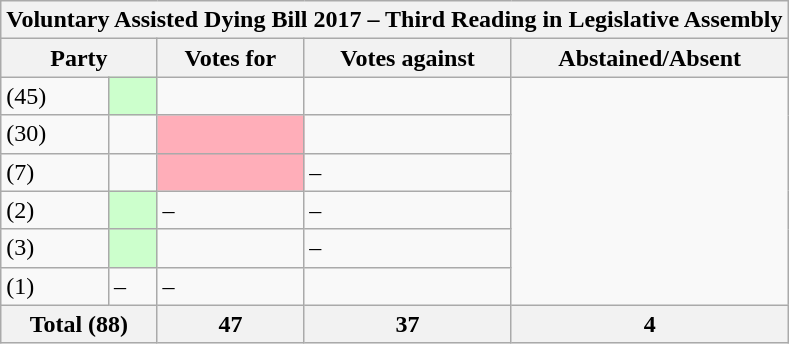<table class="wikitable mw-collapsible mw-collapsed">
<tr>
<th colspan="5">Voluntary Assisted Dying Bill 2017 – Third Reading in Legislative Assembly</th>
</tr>
<tr>
<th colspan="2">Party</th>
<th>Votes for</th>
<th>Votes against</th>
<th>Abstained/Absent</th>
</tr>
<tr>
<td> (45)</td>
<td style="background-color:#CCFFCC;"></td>
<td></td>
<td></td>
</tr>
<tr>
<td> (30)</td>
<td></td>
<td style="background-color:#FFAEB9;"></td>
<td></td>
</tr>
<tr>
<td> (7)</td>
<td></td>
<td style="background-color:#FFAEB9;"></td>
<td>–</td>
</tr>
<tr>
<td> (2)</td>
<td style="background-color:#CCFFCC;"></td>
<td>–</td>
<td>–</td>
</tr>
<tr>
<td> (3)</td>
<td style="background-color:#CCFFCC;"></td>
<td></td>
<td>–</td>
</tr>
<tr>
<td> (1)</td>
<td>–</td>
<td>–</td>
<td></td>
</tr>
<tr>
<th colspan=2>Total (88)</th>
<th>47</th>
<th>37</th>
<th>4</th>
</tr>
</table>
